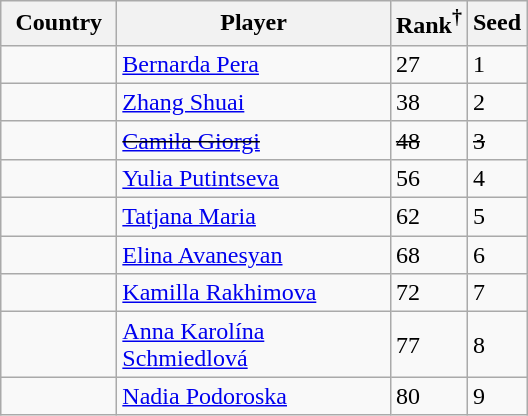<table class="sortable wikitable nowrap">
<tr>
<th width="70">Country</th>
<th width="175">Player</th>
<th>Rank<sup>†</sup></th>
<th>Seed</th>
</tr>
<tr>
<td></td>
<td><a href='#'>Bernarda Pera</a></td>
<td>27</td>
<td>1</td>
</tr>
<tr>
<td></td>
<td><a href='#'>Zhang Shuai</a></td>
<td>38</td>
<td>2</td>
</tr>
<tr>
<td><s></s></td>
<td><s><a href='#'>Camila Giorgi</a></s></td>
<td><s>48</s></td>
<td><s>3</s></td>
</tr>
<tr>
<td></td>
<td><a href='#'>Yulia Putintseva</a></td>
<td>56</td>
<td>4</td>
</tr>
<tr>
<td></td>
<td><a href='#'>Tatjana Maria</a></td>
<td>62</td>
<td>5</td>
</tr>
<tr>
<td></td>
<td><a href='#'>Elina Avanesyan</a></td>
<td>68</td>
<td>6</td>
</tr>
<tr>
<td></td>
<td><a href='#'>Kamilla Rakhimova</a></td>
<td>72</td>
<td>7</td>
</tr>
<tr>
<td></td>
<td><a href='#'>Anna Karolína Schmiedlová</a></td>
<td>77</td>
<td>8</td>
</tr>
<tr>
<td></td>
<td><a href='#'>Nadia Podoroska</a></td>
<td>80</td>
<td>9</td>
</tr>
</table>
